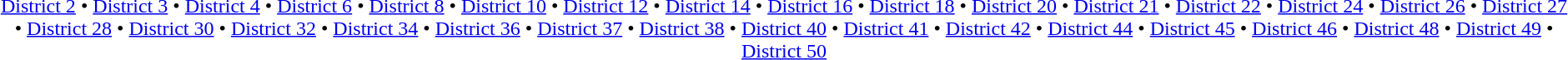<table id=toc class=toc summary=Contents>
<tr>
<td align=center><br><a href='#'>District 2</a> • <a href='#'>District 3</a> • <a href='#'>District 4</a> • <a href='#'>District 6</a> • <a href='#'>District 8</a> • <a href='#'>District 10</a> • <a href='#'>District 12</a> • <a href='#'>District 14</a> • <a href='#'>District 16</a> • <a href='#'>District 18</a> • <a href='#'>District 20</a> • <a href='#'>District 21</a> • <a href='#'>District 22</a> • <a href='#'>District 24</a> • <a href='#'>District 26</a> • <a href='#'>District 27</a> • <a href='#'>District 28</a> • <a href='#'>District 30</a> • <a href='#'>District 32</a> • <a href='#'>District 34</a> • <a href='#'>District 36</a> • <a href='#'>District 37</a> • <a href='#'>District 38</a> • <a href='#'>District 40</a> • <a href='#'>District 41</a> • <a href='#'>District 42</a> • <a href='#'>District 44</a> • <a href='#'>District 45</a> • <a href='#'>District 46</a> • <a href='#'>District 48</a> • <a href='#'>District 49</a> • <a href='#'>District 50</a></td>
</tr>
</table>
